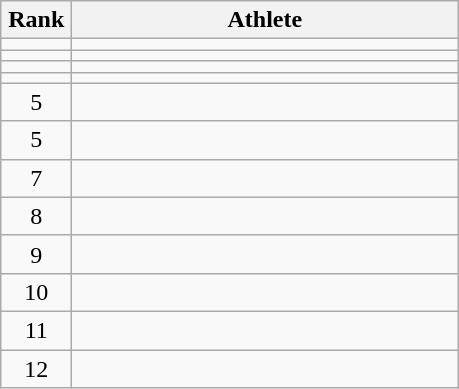<table class="wikitable" style="text-align: center;">
<tr>
<th width=40>Rank</th>
<th width=250>Athlete</th>
</tr>
<tr>
<td></td>
<td align="left"></td>
</tr>
<tr>
<td></td>
<td align="left"></td>
</tr>
<tr>
<td></td>
<td align="left"></td>
</tr>
<tr>
<td></td>
<td align="left"></td>
</tr>
<tr>
<td>5</td>
<td align="left"></td>
</tr>
<tr>
<td>5</td>
<td align="left"></td>
</tr>
<tr>
<td>7</td>
<td align="left"></td>
</tr>
<tr>
<td>8</td>
<td align="left"></td>
</tr>
<tr>
<td>9</td>
<td align="left"></td>
</tr>
<tr>
<td>10</td>
<td align="left"></td>
</tr>
<tr>
<td>11</td>
<td align="left"></td>
</tr>
<tr>
<td>12</td>
<td align="left"></td>
</tr>
</table>
